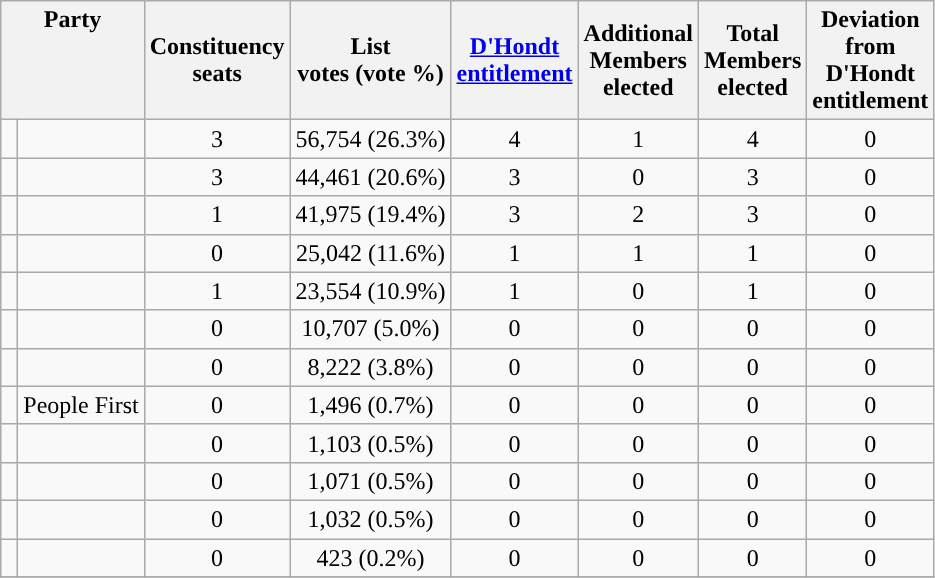<table class="wikitable" style="text-align:center">
<tr>
<th colspan="2" rowspan="1" align="center" valign="top">Party</th>
<th>Constituency<br>seats</th>
<th>List<br>votes (vote %)</th>
<th><a href='#'>D'Hondt<br>entitlement</a></th>
<th>Additional<br>Members<br>elected</th>
<th>Total<br>Members<br>elected</th>
<th>Deviation<br>from<br>D'Hondt<br>entitlement</th>
</tr>
<tr>
<td style="width: 4px"></td>
<td style="text-align: left;" scope="row"><strong><a href='#'></a></strong></td>
<td>3</td>
<td>56,754 (26.3%)</td>
<td>4</td>
<td>1</td>
<td>4</td>
<td>0</td>
</tr>
<tr>
<td style="width: 4px"></td>
<td style="text-align: left;" scope="row"><strong><a href='#'></a></strong></td>
<td>3</td>
<td>44,461 (20.6%)</td>
<td>3</td>
<td>0</td>
<td>3</td>
<td>0</td>
</tr>
<tr>
<td style="width: 4px"></td>
<td style="text-align: left;" scope="row"><strong><a href='#'></a></strong></td>
<td>1</td>
<td>41,975 (19.4%)</td>
<td>3</td>
<td>2</td>
<td>3</td>
<td>0</td>
</tr>
<tr>
<td style="width: 4px"></td>
<td style="text-align: left;" scope="row"><strong><a href='#'></a></strong></td>
<td>0</td>
<td>25,042 (11.6%)</td>
<td>1</td>
<td>1</td>
<td>1</td>
<td>0</td>
</tr>
<tr>
<td style="width: 4px"></td>
<td style="text-align: left;" scope="row"><strong><a href='#'></a></strong></td>
<td>1</td>
<td>23,554 (10.9%)</td>
<td>1</td>
<td>0</td>
<td>1</td>
<td>0</td>
</tr>
<tr>
<td style="width: 4px"></td>
<td style="text-align: left;" scope="row"><a href='#'></a></td>
<td>0</td>
<td>10,707 (5.0%)</td>
<td>0</td>
<td>0</td>
<td>0</td>
<td>0</td>
</tr>
<tr>
<td style="width: 4px"></td>
<td style="text-align: left;" scope="row"><a href='#'></a></td>
<td>0</td>
<td>8,222 (3.8%)</td>
<td>0</td>
<td>0</td>
<td>0</td>
<td>0</td>
</tr>
<tr>
<td style="width: 4px"></td>
<td style="text-align: left;" scope="row">People First</td>
<td>0</td>
<td>1,496 (0.7%)</td>
<td>0</td>
<td>0</td>
<td>0</td>
<td>0</td>
</tr>
<tr>
<td style="width: 4px"></td>
<td style="text-align: left;" scope="row"><a href='#'></a></td>
<td>0</td>
<td>1,103 (0.5%)</td>
<td>0</td>
<td>0</td>
<td>0</td>
<td>0</td>
</tr>
<tr>
<td style="width: 4px"></td>
<td style="text-align: left;" scope="row"><a href='#'></a></td>
<td>0</td>
<td>1,071 (0.5%)</td>
<td>0</td>
<td>0</td>
<td>0</td>
<td>0</td>
</tr>
<tr>
<td style="width: 4px"></td>
<td style="text-align: left;" scope="row"><a href='#'></a></td>
<td>0</td>
<td>1,032 (0.5%)</td>
<td>0</td>
<td>0</td>
<td>0</td>
<td>0</td>
</tr>
<tr>
<td style="width: 4px"></td>
<td style="text-align: left;" scope="row"><a href='#'></a></td>
<td>0</td>
<td>423 (0.2%)</td>
<td>0</td>
<td>0</td>
<td>0</td>
<td>0</td>
</tr>
<tr>
</tr>
</table>
